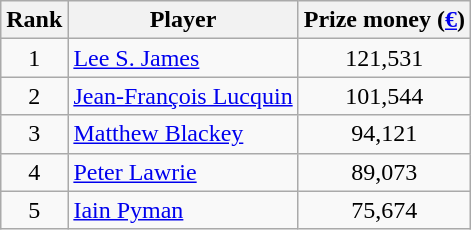<table class="wikitable">
<tr>
<th>Rank</th>
<th>Player</th>
<th>Prize money (<a href='#'>€</a>)</th>
</tr>
<tr>
<td align=center>1</td>
<td> <a href='#'>Lee S. James</a></td>
<td align=center>121,531</td>
</tr>
<tr>
<td align=center>2</td>
<td> <a href='#'>Jean-François Lucquin</a></td>
<td align=center>101,544</td>
</tr>
<tr>
<td align=center>3</td>
<td> <a href='#'>Matthew Blackey</a></td>
<td align=center>94,121</td>
</tr>
<tr>
<td align=center>4</td>
<td> <a href='#'>Peter Lawrie</a></td>
<td align=center>89,073</td>
</tr>
<tr>
<td align=center>5</td>
<td> <a href='#'>Iain Pyman</a></td>
<td align=center>75,674</td>
</tr>
</table>
